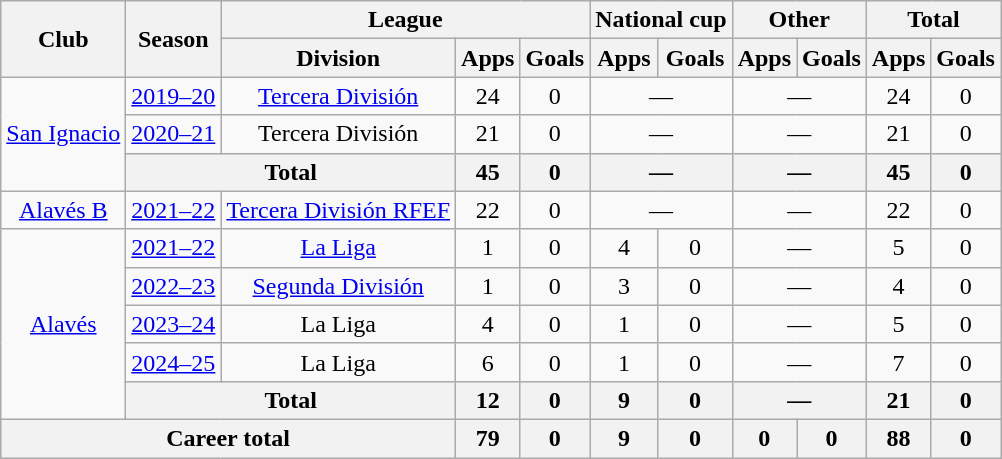<table class="wikitable" style="text-align:center">
<tr>
<th rowspan="2">Club</th>
<th rowspan="2">Season</th>
<th colspan="3">League</th>
<th colspan="2">National cup</th>
<th colspan="2">Other</th>
<th colspan="2">Total</th>
</tr>
<tr>
<th>Division</th>
<th>Apps</th>
<th>Goals</th>
<th>Apps</th>
<th>Goals</th>
<th>Apps</th>
<th>Goals</th>
<th>Apps</th>
<th>Goals</th>
</tr>
<tr>
<td rowspan="3"><a href='#'>San Ignacio</a></td>
<td><a href='#'>2019–20</a></td>
<td><a href='#'>Tercera División</a></td>
<td>24</td>
<td>0</td>
<td colspan="2">—</td>
<td colspan="2">—</td>
<td>24</td>
<td>0</td>
</tr>
<tr>
<td><a href='#'>2020–21</a></td>
<td>Tercera División</td>
<td>21</td>
<td>0</td>
<td colspan="2">—</td>
<td colspan="2">—</td>
<td>21</td>
<td>0</td>
</tr>
<tr>
<th colspan="2">Total</th>
<th>45</th>
<th>0</th>
<th colspan="2">—</th>
<th colspan="2">—</th>
<th>45</th>
<th>0</th>
</tr>
<tr>
<td><a href='#'>Alavés B</a></td>
<td><a href='#'>2021–22</a></td>
<td><a href='#'>Tercera División RFEF</a></td>
<td>22</td>
<td>0</td>
<td colspan="2">—</td>
<td colspan="2">—</td>
<td>22</td>
<td>0</td>
</tr>
<tr>
<td rowspan="5"><a href='#'>Alavés</a></td>
<td><a href='#'>2021–22</a></td>
<td><a href='#'>La Liga</a></td>
<td>1</td>
<td>0</td>
<td>4</td>
<td>0</td>
<td colspan="2">—</td>
<td>5</td>
<td>0</td>
</tr>
<tr>
<td><a href='#'>2022–23</a></td>
<td><a href='#'>Segunda División</a></td>
<td>1</td>
<td>0</td>
<td>3</td>
<td>0</td>
<td colspan="2">—</td>
<td>4</td>
<td>0</td>
</tr>
<tr>
<td><a href='#'>2023–24</a></td>
<td>La Liga</td>
<td>4</td>
<td>0</td>
<td>1</td>
<td>0</td>
<td colspan="2">—</td>
<td>5</td>
<td>0</td>
</tr>
<tr>
<td><a href='#'>2024–25</a></td>
<td>La Liga</td>
<td>6</td>
<td>0</td>
<td>1</td>
<td>0</td>
<td colspan="2">—</td>
<td>7</td>
<td>0</td>
</tr>
<tr>
<th colspan="2">Total</th>
<th>12</th>
<th>0</th>
<th>9</th>
<th>0</th>
<th colspan="2">—</th>
<th>21</th>
<th>0</th>
</tr>
<tr>
<th colspan="3">Career total</th>
<th>79</th>
<th>0</th>
<th>9</th>
<th>0</th>
<th>0</th>
<th>0</th>
<th>88</th>
<th>0</th>
</tr>
</table>
